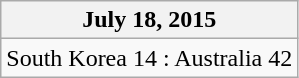<table class="wikitable" style="text-align: center;">
<tr>
<th>July 18, 2015</th>
</tr>
<tr>
<td>South Korea 14 : Australia 42</td>
</tr>
</table>
